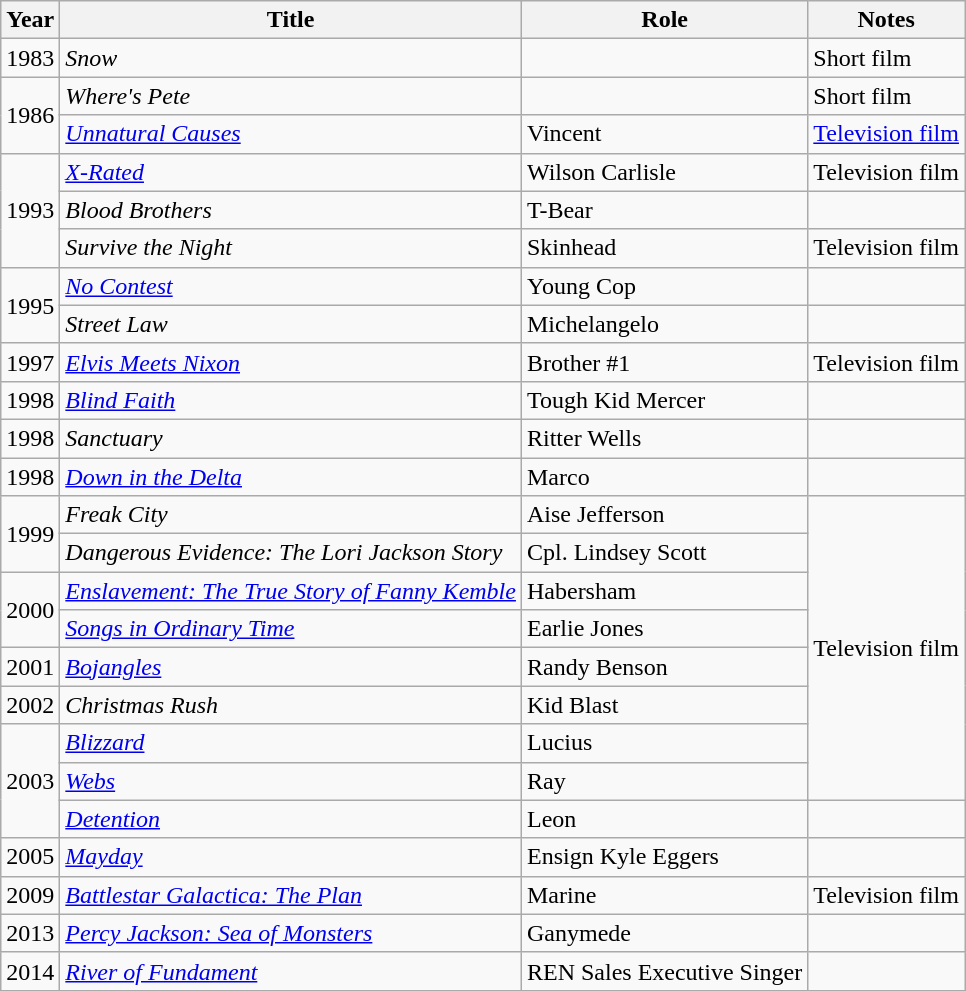<table class="wikitable sortable plainrowheaders" style="white-space:nowrap">
<tr>
<th>Year</th>
<th>Title</th>
<th>Role</th>
<th>Notes</th>
</tr>
<tr>
<td>1983</td>
<td><em>Snow</em></td>
<td></td>
<td>Short film</td>
</tr>
<tr>
<td rowspan="2">1986</td>
<td><em>Where's Pete</em></td>
<td></td>
<td>Short film</td>
</tr>
<tr>
<td><em><a href='#'>Unnatural Causes</a></em></td>
<td>Vincent</td>
<td><a href='#'>Television film</a></td>
</tr>
<tr>
<td rowspan="3">1993</td>
<td><em><a href='#'>X-Rated</a></em></td>
<td>Wilson Carlisle</td>
<td>Television film</td>
</tr>
<tr>
<td><em>Blood Brothers</em></td>
<td>T-Bear</td>
<td></td>
</tr>
<tr>
<td><em>Survive the Night</em></td>
<td>Skinhead</td>
<td>Television film</td>
</tr>
<tr>
<td rowspan="2">1995</td>
<td><em><a href='#'>No Contest</a></em></td>
<td>Young Cop</td>
<td></td>
</tr>
<tr>
<td><em>Street Law</em></td>
<td>Michelangelo</td>
<td></td>
</tr>
<tr>
<td>1997</td>
<td><em><a href='#'>Elvis Meets Nixon</a></em></td>
<td>Brother #1</td>
<td>Television film</td>
</tr>
<tr>
<td>1998</td>
<td><em><a href='#'>Blind Faith</a></em></td>
<td>Tough Kid Mercer</td>
<td></td>
</tr>
<tr>
<td>1998</td>
<td><em>Sanctuary</em></td>
<td>Ritter Wells</td>
<td></td>
</tr>
<tr>
<td>1998</td>
<td><em><a href='#'>Down in the Delta</a></em></td>
<td>Marco</td>
<td></td>
</tr>
<tr>
<td rowspan="2">1999</td>
<td><em>Freak City</em></td>
<td>Aise Jefferson</td>
<td rowspan=8>Television film</td>
</tr>
<tr>
<td><em>Dangerous Evidence: The Lori Jackson Story</em></td>
<td>Cpl. Lindsey Scott</td>
</tr>
<tr>
<td rowspan="2">2000</td>
<td><em><a href='#'>Enslavement: The True Story of Fanny Kemble</a></em></td>
<td>Habersham</td>
</tr>
<tr>
<td><em><a href='#'>Songs in Ordinary Time</a></em></td>
<td>Earlie Jones</td>
</tr>
<tr>
<td>2001</td>
<td><em><a href='#'>Bojangles</a></em></td>
<td>Randy Benson</td>
</tr>
<tr>
<td>2002</td>
<td><em>Christmas Rush</em></td>
<td>Kid Blast</td>
</tr>
<tr>
<td rowspan=3>2003</td>
<td><em><a href='#'>Blizzard</a></em></td>
<td>Lucius</td>
</tr>
<tr>
<td><em><a href='#'>Webs</a></em></td>
<td>Ray</td>
</tr>
<tr>
<td><em><a href='#'>Detention</a></em></td>
<td>Leon</td>
<td></td>
</tr>
<tr>
<td>2005</td>
<td><em><a href='#'>Mayday</a></em></td>
<td>Ensign Kyle Eggers</td>
<td></td>
</tr>
<tr>
<td>2009</td>
<td><em><a href='#'>Battlestar Galactica: The Plan</a></em></td>
<td>Marine</td>
<td>Television film</td>
</tr>
<tr>
<td>2013</td>
<td><em><a href='#'>Percy Jackson: Sea of Monsters</a></em></td>
<td>Ganymede</td>
<td></td>
</tr>
<tr>
<td>2014</td>
<td><em><a href='#'>River of Fundament</a></em></td>
<td>REN Sales Executive Singer</td>
<td></td>
</tr>
<tr>
</tr>
</table>
